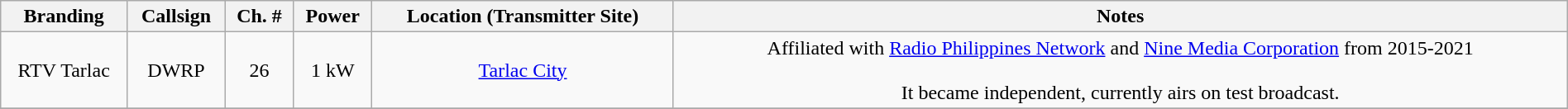<table class="wikitable sortable" style="width:100%; text-align:center;">
<tr>
<th>Branding</th>
<th>Callsign</th>
<th>Ch. #</th>
<th>Power</th>
<th class="unsortable">Location (Transmitter Site)</th>
<th>Notes</th>
</tr>
<tr>
<td>RTV Tarlac</td>
<td>DWRP</td>
<td>26</td>
<td>1 kW</td>
<td><a href='#'>Tarlac City</a></td>
<td>Affiliated with <a href='#'>Radio Philippines Network</a> and <a href='#'>Nine Media Corporation</a> from 2015-2021<br><br>It became independent, currently airs on test broadcast.</td>
</tr>
<tr>
</tr>
</table>
